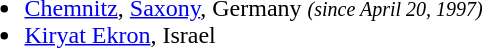<table>
<tr>
<td valign="top"><br><ul><li> <a href='#'>Chemnitz</a>, <a href='#'>Saxony</a>, Germany <small><em>(since April 20, 1997)</em></small></li><li> <a href='#'>Kiryat Ekron</a>, Israel</li></ul></td>
</tr>
</table>
